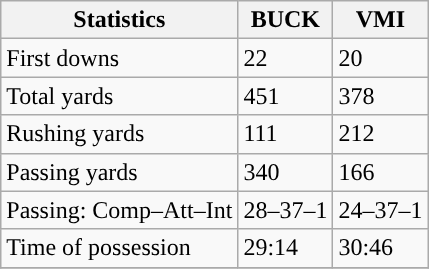<table class="wikitable" style="float: left;">
<tr>
<th>Statistics</th>
<th>BUCK</th>
<th>VMI</th>
</tr>
<tr>
<td>First downs</td>
<td>22</td>
<td>20</td>
</tr>
<tr>
<td>Total yards</td>
<td>451</td>
<td>378</td>
</tr>
<tr>
<td>Rushing yards</td>
<td>111</td>
<td>212</td>
</tr>
<tr>
<td>Passing yards</td>
<td>340</td>
<td>166</td>
</tr>
<tr>
<td>Passing: Comp–Att–Int</td>
<td>28–37–1</td>
<td>24–37–1</td>
</tr>
<tr>
<td>Time of possession</td>
<td>29:14</td>
<td>30:46</td>
</tr>
<tr>
</tr>
</table>
